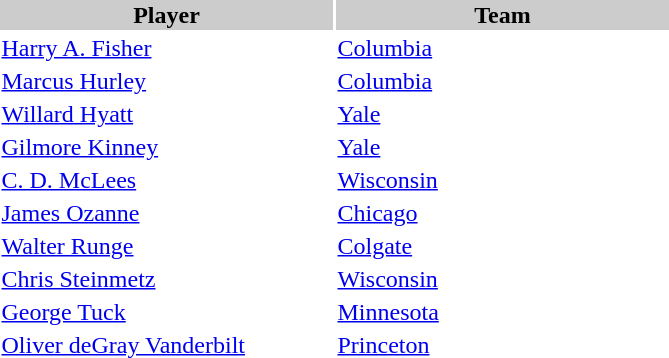<table style="width:450px" "border:'1' 'solid' 'gray'">
<tr>
<th bgcolor="#CCCCCC" style="width:50%">Player</th>
<th bgcolor="#CCCCCC" style="width:50%">Team</th>
</tr>
<tr>
<td><a href='#'>Harry A. Fisher</a></td>
<td><a href='#'>Columbia</a></td>
</tr>
<tr>
<td><a href='#'>Marcus Hurley</a></td>
<td><a href='#'>Columbia</a></td>
</tr>
<tr>
<td><a href='#'>Willard Hyatt</a></td>
<td><a href='#'>Yale</a></td>
</tr>
<tr>
<td><a href='#'>Gilmore Kinney</a></td>
<td><a href='#'>Yale</a></td>
</tr>
<tr>
<td><a href='#'>C. D. McLees</a></td>
<td><a href='#'>Wisconsin</a></td>
</tr>
<tr>
<td><a href='#'>James Ozanne</a></td>
<td><a href='#'>Chicago</a></td>
</tr>
<tr>
<td><a href='#'>Walter Runge</a></td>
<td><a href='#'>Colgate</a></td>
</tr>
<tr>
<td><a href='#'>Chris Steinmetz</a></td>
<td><a href='#'>Wisconsin</a></td>
</tr>
<tr>
<td><a href='#'>George Tuck</a></td>
<td><a href='#'>Minnesota</a></td>
</tr>
<tr>
<td><a href='#'>Oliver deGray Vanderbilt</a></td>
<td><a href='#'>Princeton</a></td>
</tr>
</table>
